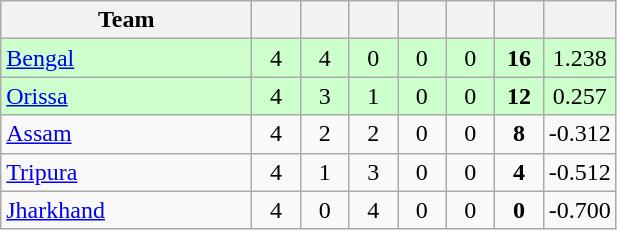<table class="wikitable" style="text-align:center">
<tr>
<th style="width:160px">Team</th>
<th style="width:25px"></th>
<th style="width:25px"></th>
<th style="width:25px"></th>
<th style="width:25px"></th>
<th style="width:25px"></th>
<th style="width:25px"></th>
<th style="width:25px"></th>
</tr>
<tr style="background:#cfc;">
<td style="text-align:left"><a href='#'>Bengal</a></td>
<td>4</td>
<td>4</td>
<td>0</td>
<td>0</td>
<td>0</td>
<td><strong>16</strong></td>
<td>1.238</td>
</tr>
<tr style="background:#cfc;">
<td style="text-align:left"><a href='#'>Orissa</a></td>
<td>4</td>
<td>3</td>
<td>1</td>
<td>0</td>
<td>0</td>
<td><strong>12</strong></td>
<td>0.257</td>
</tr>
<tr>
<td style="text-align:left"><a href='#'>Assam</a></td>
<td>4</td>
<td>2</td>
<td>2</td>
<td>0</td>
<td>0</td>
<td><strong>8</strong></td>
<td>-0.312</td>
</tr>
<tr>
<td style="text-align:left"><a href='#'>Tripura</a></td>
<td>4</td>
<td>1</td>
<td>3</td>
<td>0</td>
<td>0</td>
<td><strong>4</strong></td>
<td>-0.512</td>
</tr>
<tr>
<td style="text-align:left"><a href='#'>Jharkhand</a></td>
<td>4</td>
<td>0</td>
<td>4</td>
<td>0</td>
<td>0</td>
<td><strong>0</strong></td>
<td>-0.700</td>
</tr>
</table>
